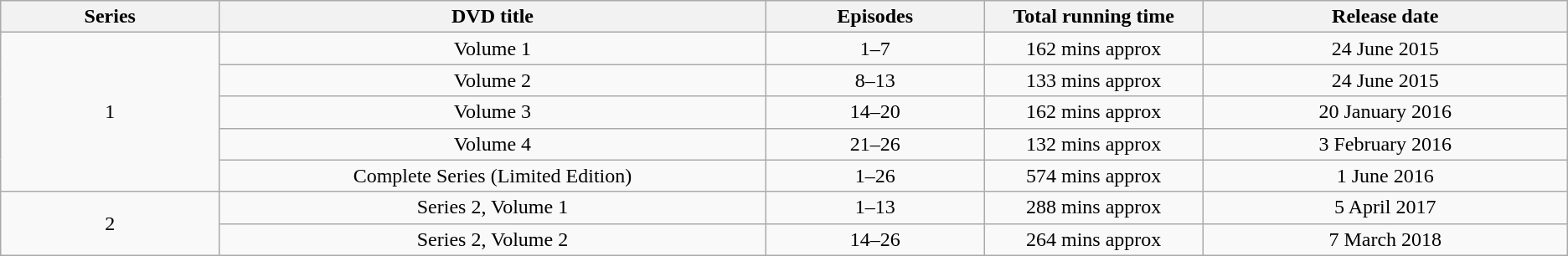<table class="wikitable sortable" style="text-align:center">
<tr>
<th style="width:6%;">Series</th>
<th style="width:15%;">DVD title</th>
<th style="width:6%;">Episodes</th>
<th style="width:6%;">Total running time</th>
<th style="width:10%;">Release date</th>
</tr>
<tr>
<td rowspan="5">1</td>
<td>Volume 1</td>
<td>1–7</td>
<td>162 mins approx</td>
<td>24 June 2015</td>
</tr>
<tr>
<td>Volume 2</td>
<td>8–13</td>
<td>133 mins approx</td>
<td>24 June 2015</td>
</tr>
<tr>
<td>Volume 3</td>
<td>14–20</td>
<td>162 mins approx</td>
<td>20 January 2016</td>
</tr>
<tr>
<td>Volume 4</td>
<td>21–26</td>
<td>132 mins approx</td>
<td>3 February 2016</td>
</tr>
<tr>
<td>Complete Series (Limited Edition)</td>
<td>1–26</td>
<td>574 mins approx</td>
<td>1 June 2016</td>
</tr>
<tr>
<td rowspan="2">2</td>
<td>Series 2, Volume 1</td>
<td>1–13</td>
<td>288 mins approx</td>
<td>5 April 2017</td>
</tr>
<tr>
<td>Series 2, Volume 2</td>
<td>14–26</td>
<td>264 mins approx</td>
<td>7 March 2018</td>
</tr>
</table>
